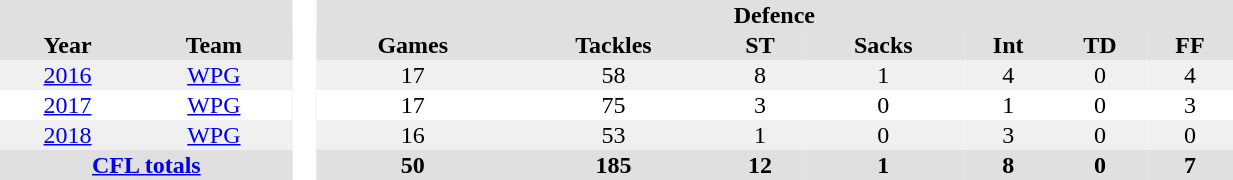<table BORDER="0" CELLPADDING="1" CELLSPACING="0" width="65%" style="text-align:center">
<tr bgcolor="#e0e0e0">
<th colspan="2"></th>
<th rowspan="100" bgcolor="#ffffff"> </th>
<th colspan="7">Defence</th>
</tr>
<tr bgcolor="#e0e0e0">
<th>Year</th>
<th>Team</th>
<th>Games</th>
<th>Tackles</th>
<th>ST</th>
<th>Sacks</th>
<th>Int</th>
<th>TD</th>
<th>FF</th>
</tr>
<tr ALIGN="center" bgcolor="#f0f0f0">
<td><a href='#'>2016</a></td>
<td><a href='#'>WPG</a></td>
<td>17</td>
<td>58</td>
<td>8</td>
<td>1</td>
<td>4</td>
<td>0</td>
<td>4</td>
</tr>
<tr>
<td><a href='#'>2017</a></td>
<td><a href='#'>WPG</a></td>
<td>17</td>
<td>75</td>
<td>3</td>
<td>0</td>
<td>1</td>
<td>0</td>
<td>3</td>
</tr>
<tr ALIGN="center" bgcolor="#f0f0f0">
<td><a href='#'>2018</a></td>
<td><a href='#'>WPG</a></td>
<td>16</td>
<td>53</td>
<td>1</td>
<td>0</td>
<td>3</td>
<td>0</td>
<td>0</td>
</tr>
<tr>
</tr>
<tr bgcolor="#e0e0e0">
<th colspan="2"><a href='#'>CFL totals</a></th>
<th>50</th>
<th>185</th>
<th>12</th>
<th>1</th>
<th>8</th>
<th>0</th>
<th>7</th>
</tr>
</table>
